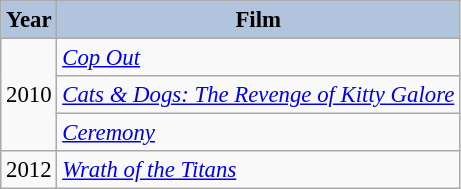<table class="wikitable" style="font-size:95%;">
<tr>
<th style="background:#B0C4DE;">Year</th>
<th style="background:#B0C4DE;">Film</th>
</tr>
<tr>
<td rowspan=3>2010</td>
<td><em><a href='#'>Cop Out</a></em></td>
</tr>
<tr>
<td><em><a href='#'>Cats & Dogs: The Revenge of Kitty Galore</a></em></td>
</tr>
<tr>
<td><em><a href='#'>Ceremony</a></em></td>
</tr>
<tr>
<td>2012</td>
<td><em><a href='#'>Wrath of the Titans</a></em></td>
</tr>
</table>
